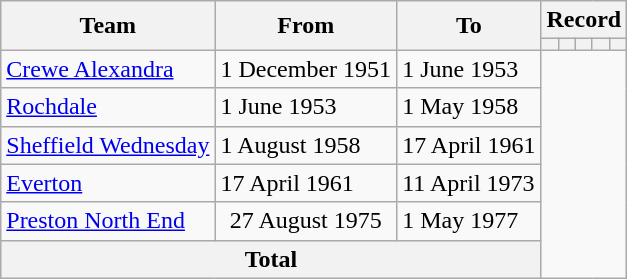<table class=wikitable style="text-align: center">
<tr>
<th rowspan=2>Team</th>
<th rowspan=2>From</th>
<th rowspan=2>To</th>
<th colspan=5>Record</th>
</tr>
<tr>
<th></th>
<th></th>
<th></th>
<th></th>
<th></th>
</tr>
<tr>
<td align=left><a href='#'>Crewe Alexandra</a></td>
<td align=left>1 December 1951</td>
<td align=left>1 June 1953<br></td>
</tr>
<tr>
<td align=left><a href='#'>Rochdale</a></td>
<td align=left>1 June 1953</td>
<td align=left>1 May 1958<br></td>
</tr>
<tr>
<td align=left><a href='#'>Sheffield Wednesday</a></td>
<td align=left>1 August 1958</td>
<td align=left>17 April 1961<br></td>
</tr>
<tr>
<td align=left><a href='#'>Everton</a></td>
<td align=left>17 April 1961</td>
<td align=left>11 April 1973<br></td>
</tr>
<tr>
<td align=left><a href='#'>Preston North End</a></td>
<td align=center>27 August 1975</td>
<td align=left>1 May 1977<br></td>
</tr>
<tr>
<th colspan=3>Total<br></th>
</tr>
</table>
